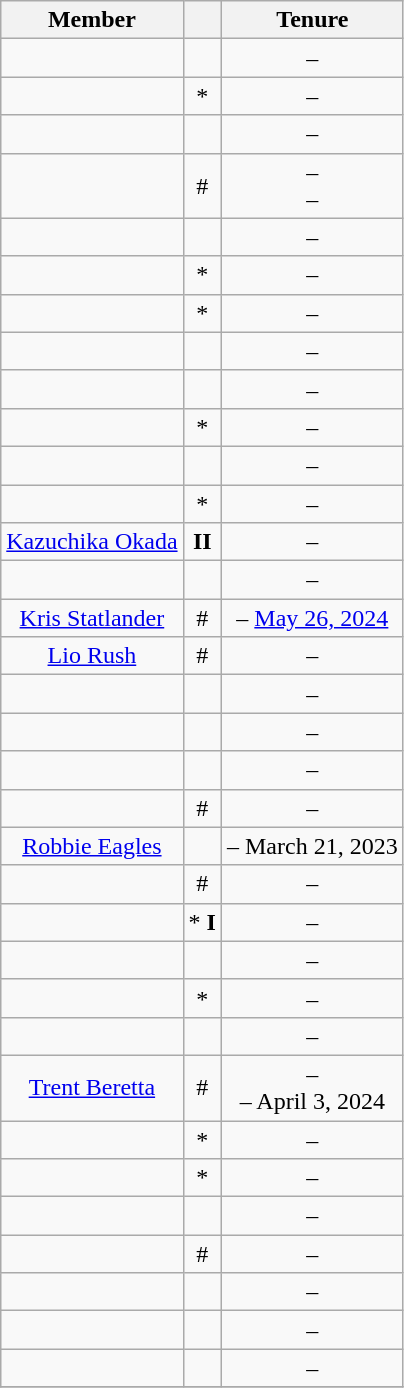<table class="wikitable sortable" style="text-align:center;">
<tr>
<th colspan="1">Member</th>
<th></th>
<th>Tenure</th>
</tr>
<tr>
<td></td>
<td></td>
<td> – </td>
</tr>
<tr>
<td></td>
<td>*</td>
<td> – </td>
</tr>
<tr>
<td></td>
<td></td>
<td> – </td>
</tr>
<tr>
<td></td>
<td>#</td>
<td> – <br>  – </td>
</tr>
<tr>
<td></td>
<td></td>
<td> – </td>
</tr>
<tr>
<td></td>
<td>*</td>
<td> – </td>
</tr>
<tr>
<td></td>
<td>*</td>
<td> – </td>
</tr>
<tr>
<td></td>
<td></td>
<td> – </td>
</tr>
<tr>
<td></td>
<td></td>
<td> – </td>
</tr>
<tr>
<td></td>
<td>*</td>
<td> – </td>
</tr>
<tr>
<td></td>
<td></td>
<td> – </td>
</tr>
<tr>
<td></td>
<td>*</td>
<td> – </td>
</tr>
<tr>
<td><a href='#'>Kazuchika Okada</a></td>
<td><strong>II</strong></td>
<td> – </td>
</tr>
<tr>
<td></td>
<td></td>
<td> – </td>
</tr>
<tr>
<td><a href='#'>Kris Statlander</a></td>
<td>#</td>
<td> – <a href='#'>May 26, 2024</a></td>
</tr>
<tr>
<td><a href='#'>Lio Rush</a></td>
<td>#</td>
<td> – </td>
</tr>
<tr>
<td></td>
<td></td>
<td> – </td>
</tr>
<tr>
<td></td>
<td></td>
<td> – </td>
</tr>
<tr>
<td></td>
<td></td>
<td> – </td>
</tr>
<tr>
<td></td>
<td>#</td>
<td> – </td>
</tr>
<tr>
<td><a href='#'>Robbie Eagles</a></td>
<td></td>
<td> – March 21, 2023</td>
</tr>
<tr>
<td></td>
<td>#</td>
<td> – </td>
</tr>
<tr>
<td></td>
<td>* <strong>I</strong></td>
<td> – </td>
</tr>
<tr>
<td></td>
<td></td>
<td> – </td>
</tr>
<tr>
<td></td>
<td>*</td>
<td> – </td>
</tr>
<tr>
<td></td>
<td></td>
<td> – </td>
</tr>
<tr>
<td><a href='#'>Trent Beretta</a></td>
<td>#</td>
<td> – <br>  – April 3, 2024</td>
</tr>
<tr>
<td></td>
<td>*</td>
<td> – </td>
</tr>
<tr>
<td></td>
<td>*</td>
<td> – </td>
</tr>
<tr>
<td></td>
<td></td>
<td> – </td>
</tr>
<tr>
<td></td>
<td>#</td>
<td> – </td>
</tr>
<tr>
<td></td>
<td></td>
<td> – </td>
</tr>
<tr>
<td></td>
<td></td>
<td> – </td>
</tr>
<tr>
<td></td>
<td></td>
<td> – </td>
</tr>
<tr>
</tr>
</table>
